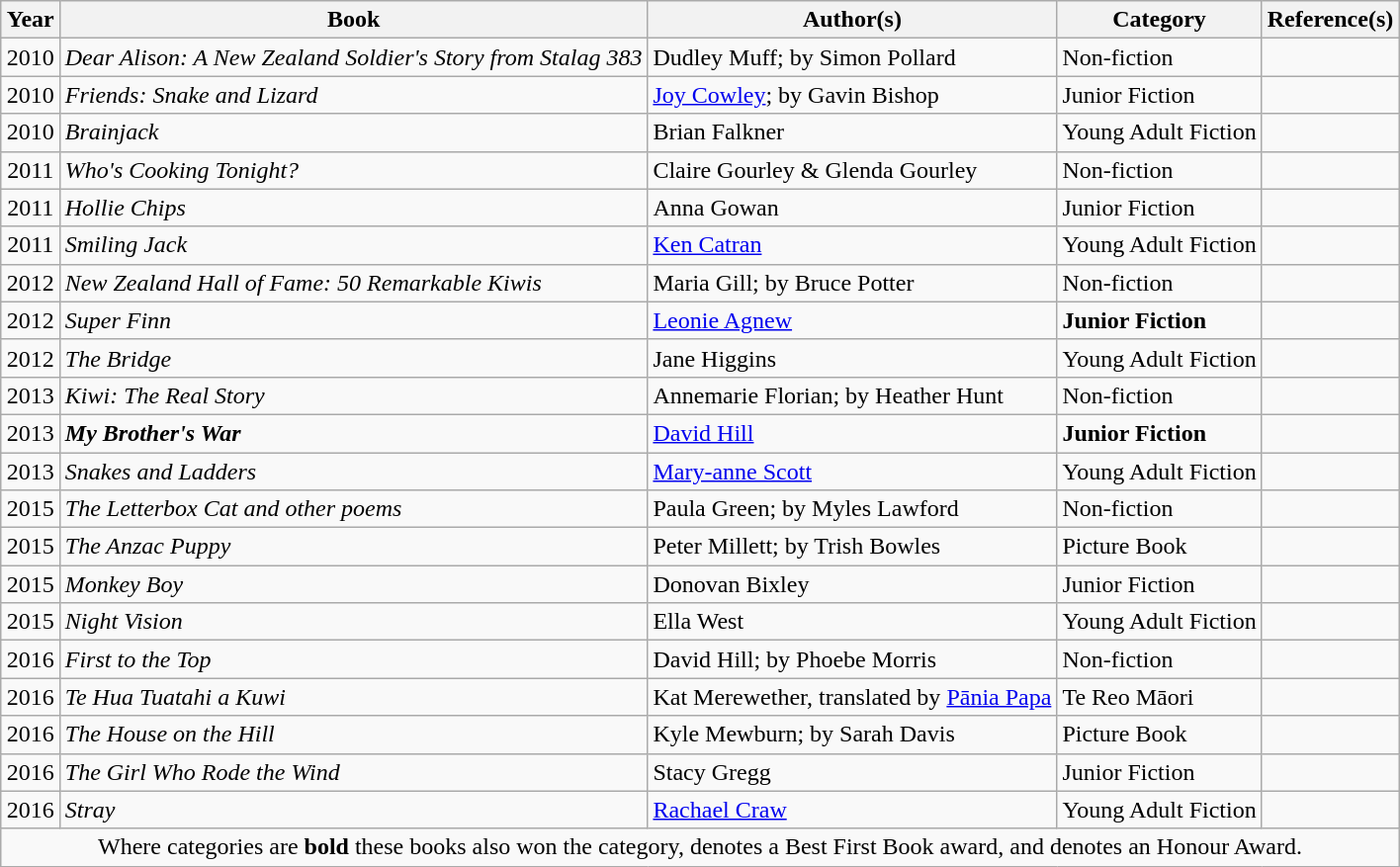<table class="wikitable sortable" style="margin: 0 auto;">
<tr>
<th>Year</th>
<th>Book</th>
<th>Author(s)</th>
<th>Category</th>
<th class="unsortable">Reference(s)</th>
</tr>
<tr>
<td style="text-align:center;">2010</td>
<td><em>Dear Alison: A New Zealand Soldier's Story from Stalag 383</em></td>
<td>Dudley Muff;  by Simon Pollard</td>
<td>Non-fiction</td>
<td style="text-align:center;"></td>
</tr>
<tr>
<td style="text-align:center;">2010</td>
<td><em>Friends: Snake and Lizard</em></td>
<td><a href='#'>Joy Cowley</a>;  by Gavin Bishop</td>
<td>Junior Fiction</td>
<td style="text-align:center;"></td>
</tr>
<tr>
<td style="text-align:center;">2010</td>
<td><em>Brainjack</em></td>
<td>Brian Falkner</td>
<td>Young Adult Fiction</td>
<td style="text-align:center;"></td>
</tr>
<tr>
<td style="text-align:center;">2011</td>
<td><em>Who's Cooking Tonight?</em></td>
<td>Claire Gourley & Glenda Gourley</td>
<td>Non-fiction</td>
<td style="text-align:center;"></td>
</tr>
<tr>
<td style="text-align:center;">2011</td>
<td><em>Hollie Chips</em></td>
<td>Anna Gowan</td>
<td>Junior Fiction</td>
<td style="text-align:center;"></td>
</tr>
<tr>
<td style="text-align:center;">2011</td>
<td><em>Smiling Jack</em></td>
<td><a href='#'>Ken Catran</a></td>
<td>Young Adult Fiction</td>
<td style="text-align:center;"></td>
</tr>
<tr>
<td style="text-align:center;">2012</td>
<td><em>New Zealand Hall of Fame: 50 Remarkable Kiwis</em></td>
<td>Maria Gill;  by Bruce Potter</td>
<td>Non-fiction</td>
<td style="text-align:center;"></td>
</tr>
<tr>
<td style="text-align:center;">2012</td>
<td><em>Super Finn</em></td>
<td><a href='#'>Leonie Agnew</a></td>
<td><strong>Junior Fiction</strong></td>
<td style="text-align:center;"></td>
</tr>
<tr>
<td style="text-align:center;">2012</td>
<td><em>The Bridge</em></td>
<td>Jane Higgins</td>
<td>Young Adult Fiction</td>
<td style="text-align:center;"></td>
</tr>
<tr>
<td style="text-align:center;">2013</td>
<td><em>Kiwi: The Real Story</em></td>
<td>Annemarie Florian;  by Heather Hunt</td>
<td>Non-fiction</td>
<td style="text-align:center;"></td>
</tr>
<tr>
<td style="text-align:center;">2013</td>
<td><strong><em>My Brother's War</em></strong></td>
<td><a href='#'>David Hill</a></td>
<td><strong>Junior Fiction</strong></td>
<td style="text-align:center;"></td>
</tr>
<tr>
<td style="text-align:center;">2013</td>
<td><em>Snakes and Ladders </em></td>
<td><a href='#'>Mary-anne Scott</a></td>
<td>Young Adult Fiction</td>
<td style="text-align:center;"></td>
</tr>
<tr>
<td style="text-align:center;">2015</td>
<td><em>The Letterbox Cat and other poems</em></td>
<td>Paula Green; by Myles Lawford</td>
<td>Non-fiction</td>
<td style="text-align:center;"></td>
</tr>
<tr>
<td style="text-align:center;">2015</td>
<td><em>The Anzac Puppy</em></td>
<td>Peter Millett; by Trish Bowles</td>
<td>Picture Book</td>
<td style="text-align:center;"></td>
</tr>
<tr>
<td style="text-align:center;">2015</td>
<td><em>Monkey Boy</em></td>
<td>Donovan Bixley</td>
<td>Junior Fiction</td>
<td style="text-align:center;"></td>
</tr>
<tr>
<td style="text-align:center;">2015</td>
<td><em>Night Vision</em></td>
<td>Ella West</td>
<td>Young Adult Fiction</td>
<td style="text-align:center;"></td>
</tr>
<tr>
<td style="text-align:center;">2016</td>
<td><em>First to the Top</em></td>
<td>David Hill; by Phoebe Morris</td>
<td>Non-fiction</td>
<td style="text-align:center;"></td>
</tr>
<tr>
<td style="text-align:center;">2016</td>
<td><em>Te Hua Tuatahi a Kuwi</em></td>
<td>Kat Merewether, translated by <a href='#'>Pānia Papa</a></td>
<td>Te Reo Māori</td>
<td style="text-align:center;"></td>
</tr>
<tr>
<td style="text-align:center;">2016</td>
<td><em>The House on the Hill</em></td>
<td>Kyle Mewburn; by Sarah Davis</td>
<td>Picture Book</td>
<td style="text-align:center;"></td>
</tr>
<tr>
<td style="text-align:center;">2016</td>
<td><em>The Girl Who Rode the Wind</em></td>
<td>Stacy Gregg</td>
<td>Junior Fiction</td>
<td style="text-align:center;"></td>
</tr>
<tr>
<td style="text-align:center;">2016</td>
<td><em>Stray</em></td>
<td><a href='#'>Rachael Craw</a></td>
<td>Young Adult Fiction</td>
<td style="text-align:center;"></td>
</tr>
<tr class="sortbottom">
<td colspan="5" style="text-align:center;">Where categories are <strong>bold</strong> these books also won the category,  denotes a Best First Book award, and  denotes an Honour Award.</td>
</tr>
</table>
